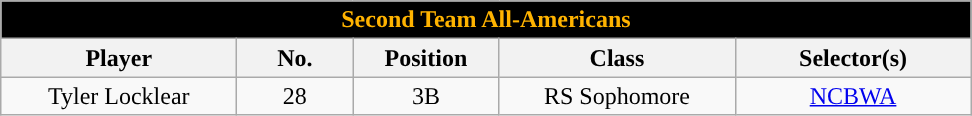<table class="wikitable" style="text-align:center">
<tr>
<td colspan="5" style= "background: #000000; color:#FFB300"><strong>Second Team All-Americans</strong></td>
</tr>
<tr>
<th style="width:150px; ">Player</th>
<th style="width:70px; ">No.</th>
<th style="width:90px; ">Position</th>
<th style="width:150px; ">Class</th>
<th style="width:150px; ">Selector(s)</th>
</tr>
<tr>
<td>Tyler Locklear</td>
<td>28</td>
<td>3B</td>
<td>RS Sophomore</td>
<td><a href='#'>NCBWA</a></td>
</tr>
</table>
